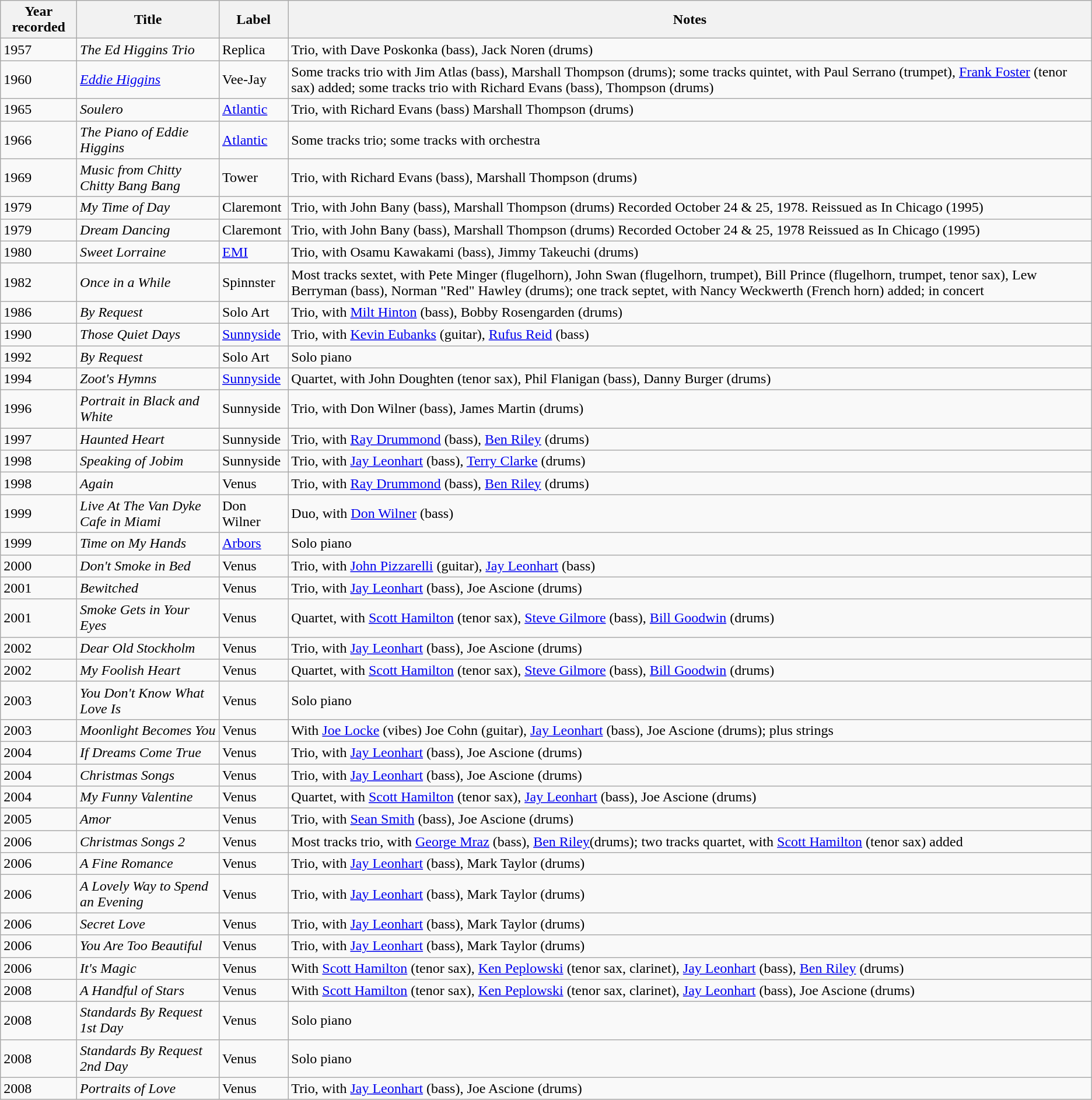<table class="wikitable sortable">
<tr>
<th style="text-align:center;">Year recorded</th>
<th>Title</th>
<th>Label</th>
<th>Notes</th>
</tr>
<tr>
<td>1957</td>
<td><em>The Ed Higgins Trio</em></td>
<td>Replica</td>
<td>Trio, with Dave Poskonka (bass), Jack Noren (drums)</td>
</tr>
<tr>
<td>1960</td>
<td><em><a href='#'>Eddie Higgins</a></em></td>
<td>Vee-Jay</td>
<td>Some tracks trio with Jim Atlas (bass), Marshall Thompson (drums); some tracks quintet, with Paul Serrano (trumpet), <a href='#'>Frank Foster</a> (tenor sax) added; some tracks trio with Richard Evans (bass), Thompson (drums)</td>
</tr>
<tr>
<td>1965</td>
<td><em>Soulero</em></td>
<td><a href='#'>Atlantic</a></td>
<td>Trio, with Richard Evans (bass) Marshall Thompson (drums)</td>
</tr>
<tr>
<td>1966</td>
<td><em>The Piano of Eddie Higgins</em></td>
<td><a href='#'>Atlantic</a></td>
<td>Some tracks trio; some tracks with orchestra</td>
</tr>
<tr>
<td>1969</td>
<td><em>Music from Chitty Chitty Bang Bang</em></td>
<td>Tower</td>
<td>Trio, with Richard Evans (bass), Marshall Thompson (drums)</td>
</tr>
<tr>
<td>1979</td>
<td><em>My Time of Day</em></td>
<td>Claremont</td>
<td>Trio, with John Bany (bass), Marshall Thompson (drums) Recorded October 24 & 25, 1978. Reissued as In Chicago (1995)</td>
</tr>
<tr>
<td>1979</td>
<td><em>Dream Dancing</em></td>
<td>Claremont</td>
<td>Trio, with John Bany (bass), Marshall Thompson (drums) Recorded October 24 & 25, 1978 Reissued as In Chicago (1995)</td>
</tr>
<tr>
<td>1980</td>
<td><em>Sweet Lorraine</em></td>
<td><a href='#'>EMI</a></td>
<td>Trio, with Osamu Kawakami (bass), Jimmy Takeuchi (drums)</td>
</tr>
<tr>
<td>1982</td>
<td><em>Once in a While</em></td>
<td>Spinnster</td>
<td>Most tracks sextet, with Pete Minger (flugelhorn), John Swan (flugelhorn, trumpet), Bill Prince (flugelhorn, trumpet, tenor sax), Lew Berryman (bass), Norman "Red" Hawley (drums); one track septet, with Nancy Weckwerth (French horn) added; in concert</td>
</tr>
<tr>
<td>1986</td>
<td><em>By Request</em></td>
<td>Solo Art</td>
<td>Trio, with <a href='#'>Milt Hinton</a> (bass), Bobby Rosengarden (drums)</td>
</tr>
<tr>
<td>1990</td>
<td><em>Those Quiet Days</em></td>
<td><a href='#'>Sunnyside</a></td>
<td>Trio, with <a href='#'>Kevin Eubanks</a> (guitar), <a href='#'>Rufus Reid</a> (bass)</td>
</tr>
<tr>
<td>1992</td>
<td><em>By Request</em></td>
<td>Solo Art</td>
<td>Solo piano</td>
</tr>
<tr>
<td>1994</td>
<td><em>Zoot's Hymns</em></td>
<td><a href='#'>Sunnyside</a></td>
<td>Quartet, with John Doughten (tenor sax), Phil Flanigan (bass), Danny Burger (drums)</td>
</tr>
<tr>
<td>1996</td>
<td><em>Portrait in Black and White</em></td>
<td>Sunnyside</td>
<td>Trio, with Don Wilner (bass), James Martin (drums)</td>
</tr>
<tr>
<td>1997</td>
<td><em>Haunted Heart</em></td>
<td>Sunnyside</td>
<td>Trio, with <a href='#'>Ray Drummond</a> (bass), <a href='#'>Ben Riley</a> (drums)</td>
</tr>
<tr>
<td>1998</td>
<td><em>Speaking of Jobim</em></td>
<td>Sunnyside</td>
<td>Trio, with <a href='#'>Jay Leonhart</a> (bass), <a href='#'>Terry Clarke</a> (drums)</td>
</tr>
<tr>
<td>1998</td>
<td><em>Again</em></td>
<td>Venus</td>
<td>Trio, with <a href='#'>Ray Drummond</a> (bass), <a href='#'>Ben Riley</a> (drums)</td>
</tr>
<tr>
<td>1999</td>
<td><em>Live At The Van Dyke Cafe in Miami</em></td>
<td>Don Wilner</td>
<td>Duo, with <a href='#'>Don Wilner</a> (bass)</td>
</tr>
<tr>
<td>1999</td>
<td><em>Time on My Hands</em></td>
<td><a href='#'>Arbors</a></td>
<td>Solo piano</td>
</tr>
<tr>
<td>2000</td>
<td><em>Don't Smoke in Bed</em></td>
<td>Venus</td>
<td>Trio, with <a href='#'>John Pizzarelli</a> (guitar), <a href='#'>Jay Leonhart</a> (bass)</td>
</tr>
<tr>
<td>2001</td>
<td><em>Bewitched</em></td>
<td>Venus</td>
<td>Trio, with <a href='#'>Jay Leonhart</a> (bass), Joe Ascione (drums)</td>
</tr>
<tr>
<td>2001</td>
<td><em>Smoke Gets in Your Eyes</em></td>
<td>Venus</td>
<td>Quartet, with <a href='#'>Scott Hamilton</a> (tenor sax), <a href='#'>Steve Gilmore</a> (bass), <a href='#'>Bill Goodwin</a> (drums)</td>
</tr>
<tr>
<td>2002</td>
<td><em>Dear Old Stockholm</em></td>
<td>Venus</td>
<td>Trio, with <a href='#'>Jay Leonhart</a> (bass), Joe Ascione (drums)</td>
</tr>
<tr>
<td>2002</td>
<td><em>My Foolish Heart</em></td>
<td>Venus</td>
<td>Quartet, with <a href='#'>Scott Hamilton</a> (tenor sax), <a href='#'>Steve Gilmore</a> (bass), <a href='#'>Bill Goodwin</a> (drums)</td>
</tr>
<tr>
<td>2003</td>
<td><em>You Don't Know What Love Is</em></td>
<td>Venus</td>
<td>Solo piano</td>
</tr>
<tr>
<td>2003</td>
<td><em>Moonlight Becomes You</em></td>
<td>Venus</td>
<td>With <a href='#'>Joe Locke</a> (vibes) Joe Cohn (guitar), <a href='#'>Jay Leonhart</a> (bass), Joe Ascione (drums); plus strings</td>
</tr>
<tr>
<td>2004</td>
<td><em>If Dreams Come True</em></td>
<td>Venus</td>
<td>Trio, with <a href='#'>Jay Leonhart</a> (bass), Joe Ascione (drums)</td>
</tr>
<tr>
<td>2004</td>
<td><em>Christmas Songs</em></td>
<td>Venus</td>
<td>Trio, with <a href='#'>Jay Leonhart</a> (bass), Joe Ascione (drums)</td>
</tr>
<tr>
<td>2004</td>
<td><em>My Funny Valentine</em></td>
<td>Venus</td>
<td>Quartet, with <a href='#'>Scott Hamilton</a> (tenor sax), <a href='#'>Jay Leonhart</a> (bass), Joe Ascione (drums)</td>
</tr>
<tr>
<td>2005</td>
<td><em>Amor</em></td>
<td>Venus</td>
<td>Trio, with <a href='#'>Sean Smith</a> (bass), Joe Ascione (drums)</td>
</tr>
<tr>
<td>2006</td>
<td><em>Christmas Songs 2</em></td>
<td>Venus</td>
<td>Most tracks trio, with <a href='#'>George Mraz</a> (bass), <a href='#'>Ben Riley</a>(drums); two tracks quartet, with <a href='#'>Scott Hamilton</a> (tenor sax) added</td>
</tr>
<tr>
<td>2006</td>
<td><em>A Fine Romance</em></td>
<td>Venus</td>
<td>Trio, with <a href='#'>Jay Leonhart</a> (bass), Mark Taylor (drums)</td>
</tr>
<tr>
<td>2006</td>
<td><em>A Lovely Way to Spend an Evening</em></td>
<td>Venus</td>
<td>Trio, with <a href='#'>Jay Leonhart</a> (bass), Mark Taylor (drums)</td>
</tr>
<tr>
<td>2006</td>
<td><em>Secret Love</em></td>
<td>Venus</td>
<td>Trio, with <a href='#'>Jay Leonhart</a> (bass), Mark Taylor (drums)</td>
</tr>
<tr>
<td>2006</td>
<td><em>You Are Too Beautiful</em></td>
<td>Venus</td>
<td>Trio, with <a href='#'>Jay Leonhart</a> (bass), Mark Taylor (drums)</td>
</tr>
<tr>
<td>2006</td>
<td><em>It's Magic</em></td>
<td>Venus</td>
<td>With <a href='#'>Scott Hamilton</a> (tenor sax), <a href='#'>Ken Peplowski</a> (tenor sax, clarinet), <a href='#'>Jay Leonhart</a> (bass), <a href='#'>Ben Riley</a> (drums)</td>
</tr>
<tr>
<td>2008</td>
<td><em>A Handful of Stars</em></td>
<td>Venus</td>
<td>With <a href='#'>Scott Hamilton</a> (tenor sax), <a href='#'>Ken Peplowski</a> (tenor sax, clarinet), <a href='#'>Jay Leonhart</a> (bass), Joe Ascione (drums)</td>
</tr>
<tr>
<td>2008</td>
<td><em>Standards By Request 1st Day</em></td>
<td>Venus</td>
<td>Solo piano</td>
</tr>
<tr>
<td>2008</td>
<td><em>Standards By Request 2nd Day</em></td>
<td>Venus</td>
<td>Solo piano</td>
</tr>
<tr>
<td>2008</td>
<td><em>Portraits of Love</em></td>
<td>Venus</td>
<td>Trio, with <a href='#'>Jay Leonhart</a> (bass), Joe Ascione (drums)</td>
</tr>
</table>
